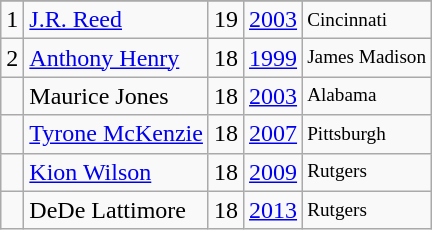<table class="wikitable">
<tr>
</tr>
<tr>
<td>1</td>
<td><a href='#'>J.R. Reed</a></td>
<td>19</td>
<td><a href='#'>2003</a></td>
<td style="font-size:80%;">Cincinnati</td>
</tr>
<tr>
<td>2</td>
<td><a href='#'>Anthony Henry</a></td>
<td>18</td>
<td><a href='#'>1999</a></td>
<td style="font-size:80%;">James Madison</td>
</tr>
<tr>
<td></td>
<td>Maurice Jones</td>
<td>18</td>
<td><a href='#'>2003</a></td>
<td style="font-size:80%;">Alabama</td>
</tr>
<tr>
<td></td>
<td><a href='#'>Tyrone McKenzie</a></td>
<td>18</td>
<td><a href='#'>2007</a></td>
<td style="font-size:80%;">Pittsburgh</td>
</tr>
<tr>
<td></td>
<td><a href='#'>Kion Wilson</a></td>
<td>18</td>
<td><a href='#'>2009</a></td>
<td style="font-size:80%;">Rutgers</td>
</tr>
<tr>
<td></td>
<td>DeDe Lattimore</td>
<td>18</td>
<td><a href='#'>2013</a></td>
<td style="font-size:80%;">Rutgers</td>
</tr>
</table>
